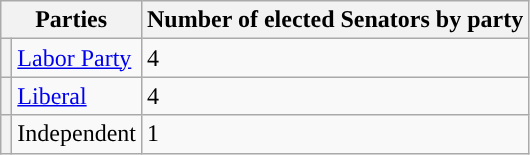<table class="wikitable sortable">
<tr>
<th colspan=2 class="unsortable">Parties</th>
<th>Number of elected Senators by party</th>
</tr>
<tr>
<th class="unsortable" style="background-color: "></th>
<td><a href='#'>Labor Party</a></td>
<td>4</td>
</tr>
<tr>
<th class="unsortable" style="background-color: "></th>
<td><a href='#'>Liberal</a></td>
<td>4</td>
</tr>
<tr>
<th class="unsortable" style="background-color: "></th>
<td>Independent</td>
<td>1</td>
</tr>
</table>
